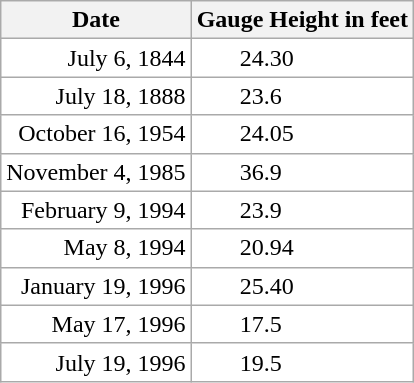<table class="sortable wikitable" style="background:white; text-align:left;">
<tr>
<th data-sort-type="date">Date</th>
<th>Gauge Height in feet</th>
</tr>
<tr>
<td align=right>July 6, 1844</td>
<td style="padding-left: 2em;">24.30</td>
</tr>
<tr>
<td align=right>July 18, 1888</td>
<td style="padding-left: 2em;">23.6</td>
</tr>
<tr>
<td align=right>October 16, 1954</td>
<td style="padding-left: 2em;">24.05</td>
</tr>
<tr>
<td align=right>November 4, 1985</td>
<td style="padding-left: 2em;">36.9</td>
</tr>
<tr>
<td align=right>February 9, 1994</td>
<td style="padding-left: 2em;">23.9</td>
</tr>
<tr>
<td align=right>May 8, 1994</td>
<td style="padding-left: 2em;">20.94</td>
</tr>
<tr>
<td align=right>January 19, 1996</td>
<td style="padding-left: 2em;">25.40</td>
</tr>
<tr>
<td align=right>May 17, 1996</td>
<td style="padding-left: 2em;">17.5</td>
</tr>
<tr>
<td align=right>July 19, 1996</td>
<td style="padding-left: 2em;">19.5</td>
</tr>
</table>
